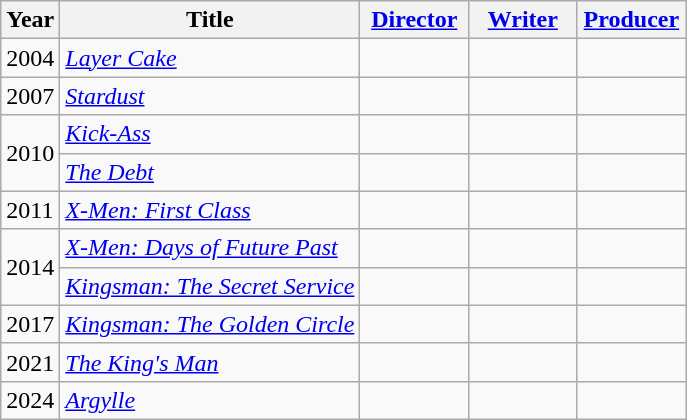<table class="wikitable">
<tr>
<th>Year</th>
<th>Title</th>
<th width=65><a href='#'>Director</a></th>
<th width=65><a href='#'>Writer</a></th>
<th width=65><a href='#'>Producer</a></th>
</tr>
<tr>
<td>2004</td>
<td><em><a href='#'>Layer Cake</a></em></td>
<td></td>
<td></td>
<td></td>
</tr>
<tr>
<td>2007</td>
<td><em><a href='#'>Stardust</a></em></td>
<td></td>
<td></td>
<td></td>
</tr>
<tr>
<td rowspan="2">2010</td>
<td><em><a href='#'>Kick-Ass</a></em></td>
<td></td>
<td></td>
<td></td>
</tr>
<tr>
<td><em><a href='#'>The Debt</a></em></td>
<td></td>
<td></td>
<td></td>
</tr>
<tr>
<td>2011</td>
<td><em><a href='#'>X-Men: First Class</a></em></td>
<td></td>
<td></td>
<td></td>
</tr>
<tr>
<td rowspan="2">2014</td>
<td><em><a href='#'>X-Men: Days of Future Past</a></em></td>
<td></td>
<td></td>
<td></td>
</tr>
<tr>
<td><em><a href='#'>Kingsman: The Secret Service</a></em></td>
<td></td>
<td></td>
<td></td>
</tr>
<tr>
<td>2017</td>
<td><em><a href='#'>Kingsman: The Golden Circle</a></em></td>
<td></td>
<td></td>
<td></td>
</tr>
<tr>
<td>2021</td>
<td><em><a href='#'>The King's Man</a></em></td>
<td></td>
<td></td>
<td></td>
</tr>
<tr>
<td>2024</td>
<td><em><a href='#'>Argylle</a></em></td>
<td></td>
<td></td>
<td></td>
</tr>
</table>
